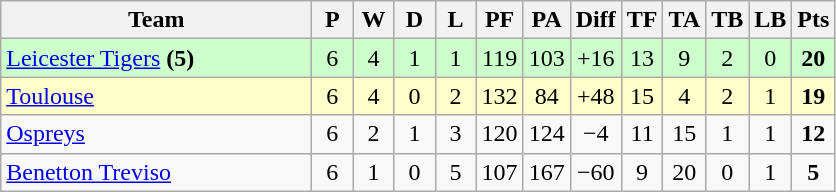<table class="wikitable" style="text-align: center;">
<tr>
<th style="width:200px;">Team</th>
<th width="20">P</th>
<th width="20">W</th>
<th width="20">D</th>
<th width="20">L</th>
<th width="20">PF</th>
<th width="20">PA</th>
<th width="20">Diff</th>
<th width="20">TF</th>
<th width="20">TA</th>
<th width="20">TB</th>
<th width="20">LB</th>
<th width="20">Pts</th>
</tr>
<tr bgcolor="#ccffcc">
<td align=left> <a href='#'>Leicester Tigers</a> <strong>(5)</strong></td>
<td>6</td>
<td>4</td>
<td>1</td>
<td>1</td>
<td>119</td>
<td>103</td>
<td>+16</td>
<td>13</td>
<td>9</td>
<td>2</td>
<td>0</td>
<td><strong>20</strong></td>
</tr>
<tr bgcolor="#ffffcc">
<td align=left> <a href='#'>Toulouse</a></td>
<td>6</td>
<td>4</td>
<td>0</td>
<td>2</td>
<td>132</td>
<td>84</td>
<td>+48</td>
<td>15</td>
<td>4</td>
<td>2</td>
<td>1</td>
<td><strong>19</strong></td>
</tr>
<tr>
<td align=left> <a href='#'>Ospreys</a></td>
<td>6</td>
<td>2</td>
<td>1</td>
<td>3</td>
<td>120</td>
<td>124</td>
<td>−4</td>
<td>11</td>
<td>15</td>
<td>1</td>
<td>1</td>
<td><strong>12</strong></td>
</tr>
<tr>
<td align=left> <a href='#'>Benetton Treviso</a></td>
<td>6</td>
<td>1</td>
<td>0</td>
<td>5</td>
<td>107</td>
<td>167</td>
<td>−60</td>
<td>9</td>
<td>20</td>
<td>0</td>
<td>1</td>
<td><strong>5</strong></td>
</tr>
</table>
